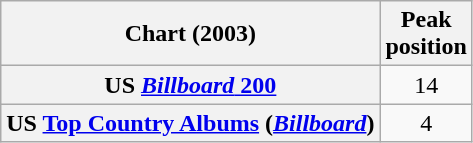<table class="wikitable sortable plainrowheaders" style="text-align:center">
<tr>
<th scope="col">Chart (2003)</th>
<th scope="col">Peak<br> position</th>
</tr>
<tr>
<th scope="row">US <a href='#'><em>Billboard</em> 200</a></th>
<td>14</td>
</tr>
<tr>
<th scope="row">US <a href='#'>Top Country Albums</a> (<em><a href='#'>Billboard</a></em>)</th>
<td>4</td>
</tr>
</table>
